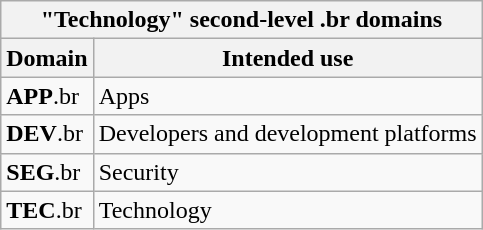<table class="wikitable mw-collapsible" border="1">
<tr>
<th colspan="2">"Technology" second-level .br domains</th>
</tr>
<tr>
<th>Domain</th>
<th>Intended use</th>
</tr>
<tr>
<td><strong>APP</strong>.br</td>
<td>Apps</td>
</tr>
<tr>
<td><strong>DEV</strong>.br</td>
<td>Developers and development platforms</td>
</tr>
<tr>
<td><strong>SEG</strong>.br</td>
<td>Security</td>
</tr>
<tr>
<td><strong>TEC</strong>.br</td>
<td>Technology</td>
</tr>
</table>
